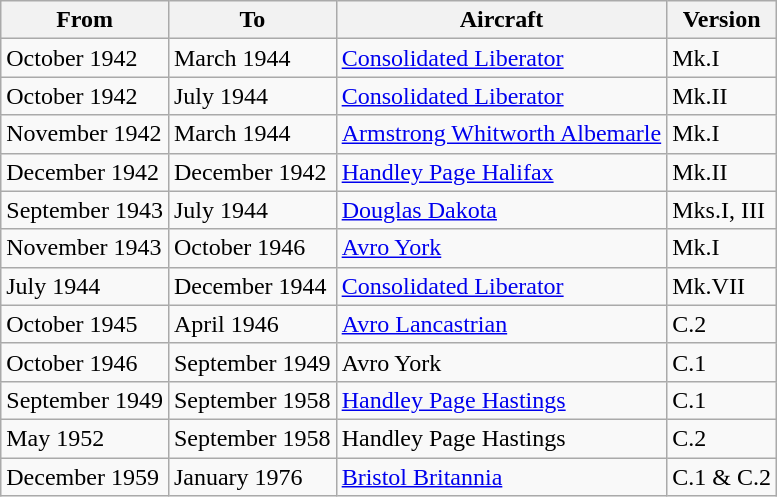<table class="wikitable">
<tr>
<th>From</th>
<th>To</th>
<th>Aircraft</th>
<th>Version</th>
</tr>
<tr>
<td>October 1942</td>
<td>March 1944</td>
<td><a href='#'>Consolidated Liberator</a></td>
<td>Mk.I</td>
</tr>
<tr>
<td>October 1942</td>
<td>July 1944</td>
<td><a href='#'>Consolidated Liberator</a></td>
<td>Mk.II</td>
</tr>
<tr>
<td>November 1942</td>
<td>March 1944</td>
<td><a href='#'>Armstrong Whitworth Albemarle</a></td>
<td>Mk.I</td>
</tr>
<tr>
<td>December 1942</td>
<td>December 1942</td>
<td><a href='#'>Handley Page Halifax</a></td>
<td>Mk.II</td>
</tr>
<tr>
<td>September 1943</td>
<td>July 1944</td>
<td><a href='#'>Douglas Dakota</a></td>
<td>Mks.I, III</td>
</tr>
<tr>
<td>November 1943</td>
<td>October 1946</td>
<td><a href='#'>Avro York</a></td>
<td>Mk.I</td>
</tr>
<tr>
<td>July 1944</td>
<td>December 1944</td>
<td><a href='#'>Consolidated Liberator</a></td>
<td>Mk.VII</td>
</tr>
<tr>
<td>October 1945</td>
<td>April 1946</td>
<td><a href='#'>Avro Lancastrian</a></td>
<td>C.2</td>
</tr>
<tr>
<td>October 1946</td>
<td>September 1949</td>
<td>Avro York</td>
<td>C.1</td>
</tr>
<tr>
<td>September 1949</td>
<td>September 1958</td>
<td><a href='#'>Handley Page Hastings</a></td>
<td>C.1</td>
</tr>
<tr>
<td>May 1952</td>
<td>September 1958</td>
<td>Handley Page Hastings</td>
<td>C.2</td>
</tr>
<tr>
<td>December 1959</td>
<td>January 1976</td>
<td><a href='#'>Bristol Britannia</a></td>
<td>C.1 & C.2</td>
</tr>
</table>
